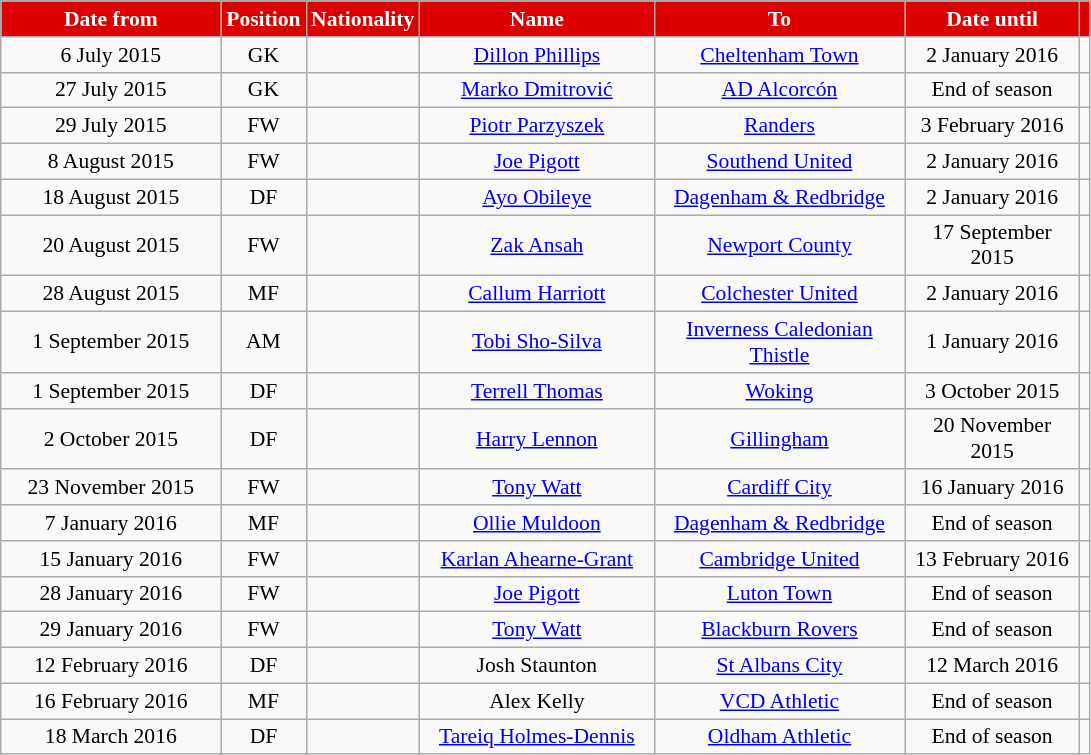<table class="wikitable"  style="text-align:center; font-size:90%; ">
<tr>
<th style="background:#DD0000; color:white; width:140px;">Date from</th>
<th style="background:#DD0000; color:white; width:50px;">Position</th>
<th style="background:#DD0000; color:white; width:50px;">Nationality</th>
<th style="background:#DD0000; color:white; width:150px;">Name</th>
<th style="background:#DD0000; color:white; width:160px;">To</th>
<th style="background:#DD0000; color:white; width:110px;">Date until</th>
<th style="background:#DD0000; color:white;"></th>
</tr>
<tr>
<td>6 July 2015</td>
<td>GK</td>
<td></td>
<td><a href='#'>Dillon Phillips</a></td>
<td><a href='#'>Cheltenham Town</a></td>
<td>2 January 2016</td>
<td></td>
</tr>
<tr>
<td>27 July 2015</td>
<td>GK</td>
<td></td>
<td><a href='#'>Marko Dmitrović</a></td>
<td><a href='#'>AD Alcorcón</a></td>
<td>End of season</td>
<td></td>
</tr>
<tr>
<td>29 July 2015</td>
<td>FW</td>
<td></td>
<td><a href='#'>Piotr Parzyszek</a></td>
<td><a href='#'>Randers</a></td>
<td>3 February 2016</td>
<td></td>
</tr>
<tr>
<td>8 August 2015</td>
<td>FW</td>
<td></td>
<td><a href='#'>Joe Pigott</a></td>
<td><a href='#'>Southend United</a></td>
<td>2 January 2016</td>
<td></td>
</tr>
<tr>
<td>18 August 2015</td>
<td>DF</td>
<td></td>
<td><a href='#'>Ayo Obileye</a></td>
<td><a href='#'>Dagenham & Redbridge</a></td>
<td>2 January 2016</td>
<td></td>
</tr>
<tr>
<td>20 August 2015</td>
<td>FW</td>
<td></td>
<td><a href='#'>Zak Ansah</a></td>
<td><a href='#'>Newport County</a></td>
<td>17 September 2015</td>
<td></td>
</tr>
<tr>
<td>28 August 2015</td>
<td>MF</td>
<td></td>
<td><a href='#'>Callum Harriott</a></td>
<td><a href='#'>Colchester United</a></td>
<td>2 January 2016</td>
<td></td>
</tr>
<tr>
<td>1 September 2015</td>
<td>AM</td>
<td></td>
<td><a href='#'>Tobi Sho-Silva</a></td>
<td><a href='#'>Inverness Caledonian Thistle</a></td>
<td>1 January 2016</td>
<td></td>
</tr>
<tr>
<td>1 September 2015</td>
<td>DF</td>
<td></td>
<td><a href='#'>Terrell Thomas</a></td>
<td><a href='#'>Woking</a></td>
<td>3 October 2015</td>
<td></td>
</tr>
<tr>
<td>2 October 2015</td>
<td>DF</td>
<td></td>
<td><a href='#'>Harry Lennon</a></td>
<td><a href='#'>Gillingham</a></td>
<td>20 November 2015</td>
<td></td>
</tr>
<tr>
<td>23 November 2015</td>
<td>FW</td>
<td></td>
<td><a href='#'>Tony Watt</a></td>
<td><a href='#'>Cardiff City</a></td>
<td>16 January 2016</td>
<td></td>
</tr>
<tr>
<td>7 January 2016</td>
<td>MF</td>
<td></td>
<td><a href='#'>Ollie Muldoon</a></td>
<td><a href='#'>Dagenham & Redbridge</a></td>
<td>End of season</td>
<td></td>
</tr>
<tr>
<td>15 January 2016</td>
<td>FW</td>
<td></td>
<td><a href='#'>Karlan Ahearne-Grant</a></td>
<td><a href='#'>Cambridge United</a></td>
<td>13 February 2016</td>
<td></td>
</tr>
<tr>
<td>28 January 2016</td>
<td>FW</td>
<td></td>
<td><a href='#'>Joe Pigott</a></td>
<td><a href='#'>Luton Town</a></td>
<td>End of season</td>
<td></td>
</tr>
<tr>
<td>29 January 2016</td>
<td>FW</td>
<td></td>
<td><a href='#'>Tony Watt</a></td>
<td><a href='#'>Blackburn Rovers</a></td>
<td>End of season</td>
<td></td>
</tr>
<tr>
<td>12 February 2016</td>
<td>DF</td>
<td></td>
<td>Josh Staunton</td>
<td><a href='#'>St Albans City</a></td>
<td>12 March 2016</td>
<td></td>
</tr>
<tr>
<td>16 February 2016</td>
<td>MF</td>
<td></td>
<td>Alex Kelly</td>
<td><a href='#'>VCD Athletic</a></td>
<td>End of season</td>
<td></td>
</tr>
<tr>
<td>18 March 2016</td>
<td>DF</td>
<td></td>
<td><a href='#'>Tareiq Holmes-Dennis</a></td>
<td><a href='#'>Oldham Athletic</a></td>
<td>End of season</td>
<td></td>
</tr>
</table>
